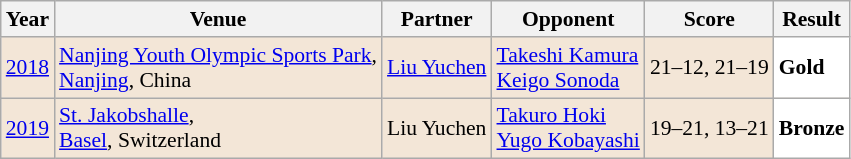<table class="sortable wikitable" style="font-size: 90%;">
<tr>
<th>Year</th>
<th>Venue</th>
<th>Partner</th>
<th>Opponent</th>
<th>Score</th>
<th>Result</th>
</tr>
<tr style="background:#F3E6D7">
<td align="center"><a href='#'>2018</a></td>
<td align="left"><a href='#'>Nanjing Youth Olympic Sports Park</a>,<br><a href='#'>Nanjing</a>, China</td>
<td align="left"> <a href='#'>Liu Yuchen</a></td>
<td align="left"> <a href='#'>Takeshi Kamura</a><br> <a href='#'>Keigo Sonoda</a></td>
<td align="left">21–12, 21–19</td>
<td style="text-align:left; background:white"> <strong>Gold</strong></td>
</tr>
<tr style="background:#F3E6D7">
<td align="center"><a href='#'>2019</a></td>
<td align="left"><a href='#'>St. Jakobshalle</a>,<br><a href='#'>Basel</a>, Switzerland</td>
<td align="left"> Liu Yuchen</td>
<td align="left"> <a href='#'>Takuro Hoki</a><br> <a href='#'>Yugo Kobayashi</a></td>
<td align="left">19–21, 13–21</td>
<td style="text-align:left; background:white"> <strong>Bronze</strong></td>
</tr>
</table>
